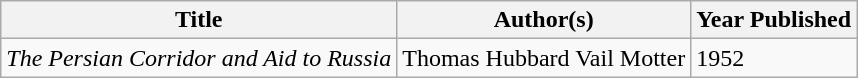<table class="wikitable sortable" border="1">
<tr>
<th>Title</th>
<th>Author(s)</th>
<th>Year Published</th>
</tr>
<tr>
<td><em>The Persian Corridor and Aid to Russia</em></td>
<td>Thomas Hubbard Vail Motter</td>
<td>1952</td>
</tr>
</table>
